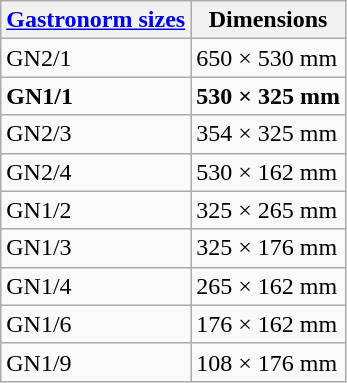<table class="wikitable sortable">
<tr>
<th><a href='#'>Gastronorm sizes</a></th>
<th>Dimensions</th>
</tr>
<tr>
<td>GN2/1</td>
<td>650 × 530 mm</td>
</tr>
<tr>
<td><strong>GN1/1</strong></td>
<td><strong>530 × 325 mm</strong></td>
</tr>
<tr>
<td>GN2/3</td>
<td>354 × 325 mm</td>
</tr>
<tr>
<td>GN2/4</td>
<td>530 × 162 mm</td>
</tr>
<tr>
<td>GN1/2</td>
<td>325 × 265 mm</td>
</tr>
<tr>
<td>GN1/3</td>
<td>325 × 176 mm</td>
</tr>
<tr>
<td>GN1/4</td>
<td>265 × 162 mm</td>
</tr>
<tr>
<td>GN1/6</td>
<td>176 × 162 mm</td>
</tr>
<tr>
<td>GN1/9</td>
<td>108 × 176 mm</td>
</tr>
</table>
